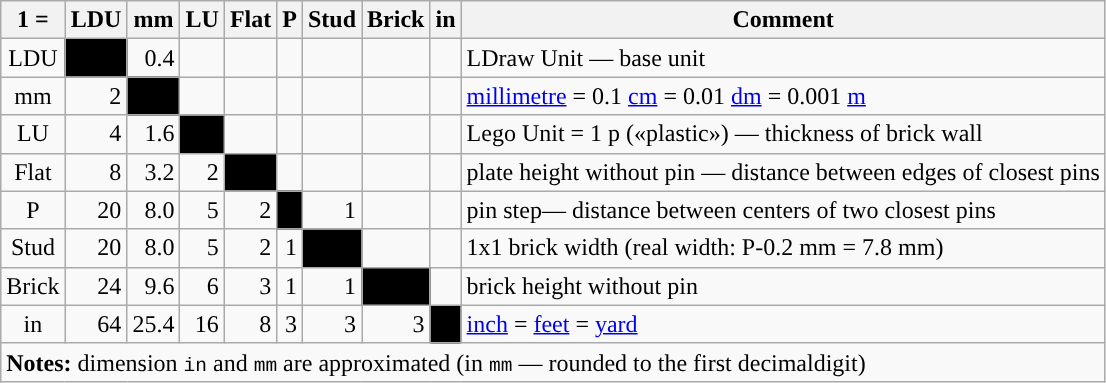<table class="wikitable" style="text-align: right">
<tr>
<th>1 =</th>
<th>LDU</th>
<th>mm</th>
<th>LU</th>
<th>Flat</th>
<th>P</th>
<th>Stud</th>
<th>Brick</th>
<th>in</th>
<th>Comment</th>
</tr>
<tr>
<td style="text-align:center;">LDU</td>
<td style="background:#000000;"></td>
<td>0.4</td>
<td></td>
<td></td>
<td></td>
<td></td>
<td></td>
<td></td>
<td style="text-align:left;">LDraw Unit — base unit</td>
</tr>
<tr>
<td style="text-align:center;">mm</td>
<td>2</td>
<td style="background:#000000;"></td>
<td></td>
<td></td>
<td></td>
<td></td>
<td></td>
<td></td>
<td style="text-align:left;"><a href='#'>millimetre</a> = 0.1 <a href='#'>cm</a> = 0.01 <a href='#'>dm</a> = 0.001 <a href='#'>m</a></td>
</tr>
<tr>
<td style="text-align:center;">LU</td>
<td>4</td>
<td>1.6</td>
<td style="background:#000000;"></td>
<td></td>
<td></td>
<td></td>
<td></td>
<td></td>
<td style="text-align:left;">Lego Unit = 1 p («plastic») — thickness of brick wall</td>
</tr>
<tr>
<td style="text-align:center;">Flat</td>
<td>8</td>
<td>3.2</td>
<td>2</td>
<td style="background:#000000;"></td>
<td></td>
<td></td>
<td></td>
<td></td>
<td style="text-align:left;">plate height without pin — distance between edges of closest pins</td>
</tr>
<tr>
<td style="text-align:center;">P</td>
<td>20</td>
<td>8.0</td>
<td>5</td>
<td>2</td>
<td style="background:#000000;"></td>
<td>1</td>
<td></td>
<td></td>
<td style="text-align:left;">pin step— distance between centers of two closest pins</td>
</tr>
<tr>
<td style="text-align:center;">Stud</td>
<td>20</td>
<td>8.0</td>
<td>5</td>
<td>2</td>
<td>1</td>
<td style="background:#000000;"></td>
<td></td>
<td></td>
<td style="text-align:left;">1x1 brick width (real width: P-0.2 mm = 7.8 mm)</td>
</tr>
<tr>
<td>Brick</td>
<td>24</td>
<td>9.6</td>
<td>6</td>
<td>3</td>
<td>1</td>
<td>1</td>
<td style="background:#000000;"></td>
<td></td>
<td style="text-align:left;">brick height without pin</td>
</tr>
<tr>
<td style="text-align:center;">in</td>
<td>64</td>
<td>25.4</td>
<td>16</td>
<td>8</td>
<td>3</td>
<td>3</td>
<td>3</td>
<td style="background:#000000;"></td>
<td style="text-align:left;"><a href='#'>inch</a> =  <a href='#'>feet</a> =  <a href='#'>yard</a></td>
</tr>
<tr>
<td colspan="10" style="text-align:left;"><strong>Notes:</strong> dimension <code>in</code> and <code>mm</code> are approximated (in <code>mm</code> — rounded to the first decimaldigit)</td>
</tr>
</table>
